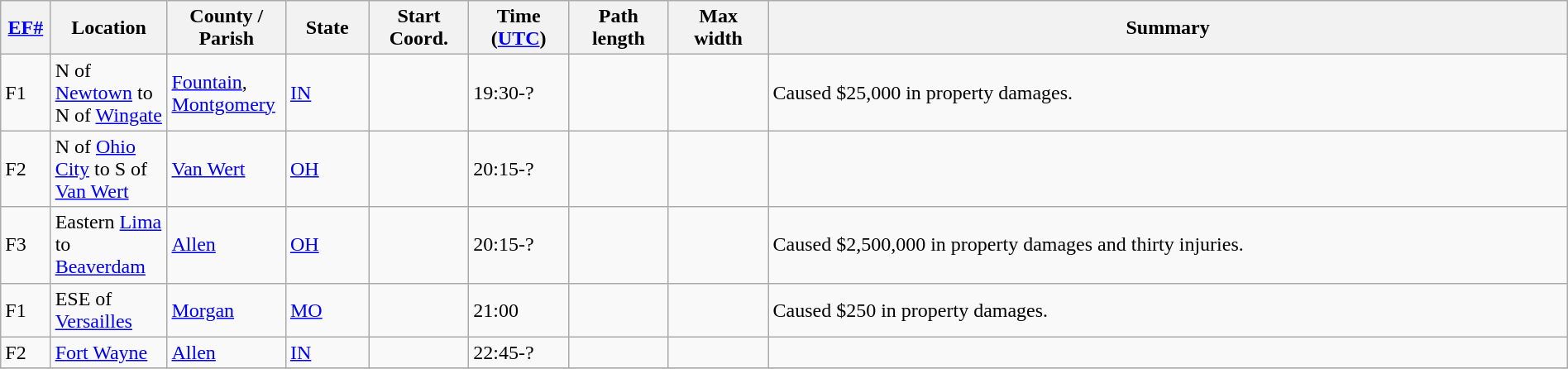<table class="wikitable sortable" style="width:100%;">
<tr>
<th scope="col"  style="width:3%; text-align:center;"><a href='#'>EF#</a></th>
<th scope="col"  style="width:7%; text-align:center;" class="unsortable">Location</th>
<th scope="col"  style="width:6%; text-align:center;" class="unsortable">County / Parish</th>
<th scope="col"  style="width:5%; text-align:center;">State</th>
<th scope="col"  style="width:6%; text-align:center;">Start Coord.</th>
<th scope="col"  style="width:6%; text-align:center;">Time (<a href='#'>UTC</a>)</th>
<th scope="col"  style="width:6%; text-align:center;">Path length</th>
<th scope="col"  style="width:6%; text-align:center;">Max width</th>
<th scope="col" class="unsortable" style="width:48%; text-align:center;">Summary</th>
</tr>
<tr>
<td bgcolor=>F1</td>
<td>N of <a href='#'>Newtown</a> to N of <a href='#'>Wingate</a></td>
<td><a href='#'>Fountain</a>, <a href='#'>Montgomery</a></td>
<td><a href='#'>IN</a></td>
<td></td>
<td>19:30-?</td>
<td></td>
<td></td>
<td>Caused $25,000 in property damages.</td>
</tr>
<tr>
<td bgcolor=>F2</td>
<td>N of <a href='#'>Ohio City</a> to S of <a href='#'>Van Wert</a></td>
<td><a href='#'>Van Wert</a></td>
<td><a href='#'>OH</a></td>
<td></td>
<td>20:15-?</td>
<td></td>
<td></td>
<td></td>
</tr>
<tr>
<td bgcolor=>F3</td>
<td>Eastern <a href='#'>Lima</a> to <a href='#'>Beaverdam</a></td>
<td><a href='#'>Allen</a></td>
<td><a href='#'>OH</a></td>
<td></td>
<td>20:15-?</td>
<td></td>
<td></td>
<td>Caused $2,500,000 in property damages and thirty injuries.</td>
</tr>
<tr>
<td bgcolor=>F1</td>
<td>ESE of <a href='#'>Versailles</a></td>
<td><a href='#'>Morgan</a></td>
<td><a href='#'>MO</a></td>
<td></td>
<td>21:00</td>
<td></td>
<td></td>
<td>Caused $250 in property damages.</td>
</tr>
<tr>
<td bgcolor=>F2</td>
<td><a href='#'>Fort Wayne</a></td>
<td><a href='#'>Allen</a></td>
<td><a href='#'>IN</a></td>
<td></td>
<td>22:45-?</td>
<td></td>
<td></td>
<td></td>
</tr>
<tr>
</tr>
</table>
